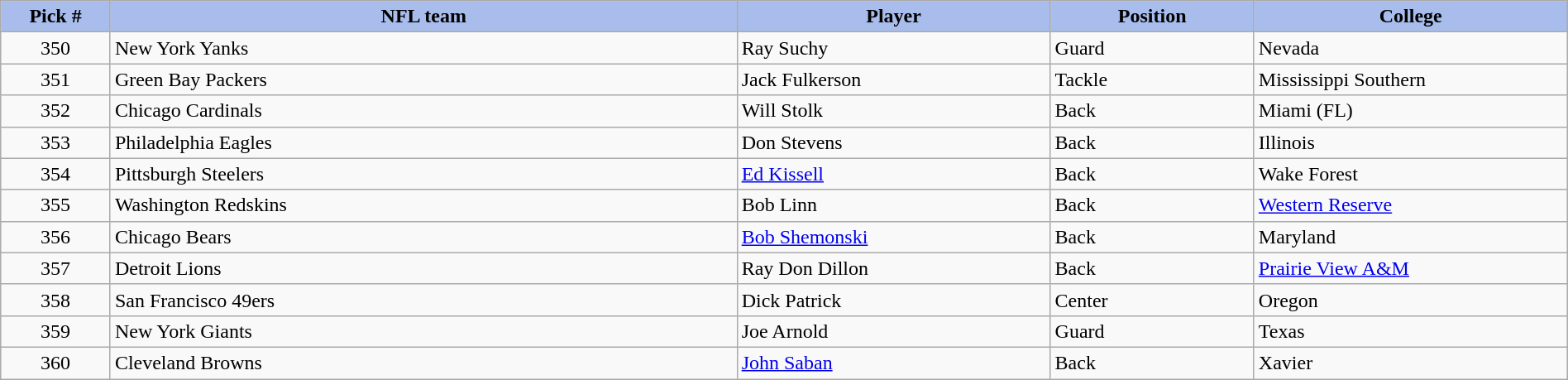<table class="wikitable sortable sortable" style="width: 100%">
<tr>
<th style="background:#A8BDEC;" width=7%>Pick #</th>
<th width=40% style="background:#A8BDEC;">NFL team</th>
<th width=20% style="background:#A8BDEC;">Player</th>
<th width=13% style="background:#A8BDEC;">Position</th>
<th style="background:#A8BDEC;">College</th>
</tr>
<tr>
<td align=center>350</td>
<td>New York Yanks</td>
<td>Ray Suchy</td>
<td>Guard</td>
<td>Nevada</td>
</tr>
<tr>
<td align=center>351</td>
<td>Green Bay Packers</td>
<td>Jack Fulkerson</td>
<td>Tackle</td>
<td>Mississippi Southern</td>
</tr>
<tr>
<td align=center>352</td>
<td>Chicago Cardinals</td>
<td>Will Stolk</td>
<td>Back</td>
<td>Miami (FL)</td>
</tr>
<tr>
<td align=center>353</td>
<td>Philadelphia Eagles</td>
<td>Don Stevens</td>
<td>Back</td>
<td>Illinois</td>
</tr>
<tr>
<td align=center>354</td>
<td>Pittsburgh Steelers</td>
<td><a href='#'>Ed Kissell</a></td>
<td>Back</td>
<td>Wake Forest</td>
</tr>
<tr>
<td align=center>355</td>
<td>Washington Redskins</td>
<td>Bob Linn</td>
<td>Back</td>
<td><a href='#'>Western Reserve</a></td>
</tr>
<tr>
<td align=center>356</td>
<td>Chicago Bears</td>
<td><a href='#'>Bob Shemonski</a></td>
<td>Back</td>
<td>Maryland</td>
</tr>
<tr>
<td align=center>357</td>
<td>Detroit Lions</td>
<td>Ray Don Dillon</td>
<td>Back</td>
<td><a href='#'>Prairie View A&M</a></td>
</tr>
<tr>
<td align=center>358</td>
<td>San Francisco 49ers</td>
<td>Dick Patrick</td>
<td>Center</td>
<td>Oregon</td>
</tr>
<tr>
<td align=center>359</td>
<td>New York Giants</td>
<td>Joe Arnold</td>
<td>Guard</td>
<td>Texas</td>
</tr>
<tr>
<td align=center>360</td>
<td>Cleveland Browns</td>
<td><a href='#'>John Saban</a></td>
<td>Back</td>
<td>Xavier</td>
</tr>
</table>
